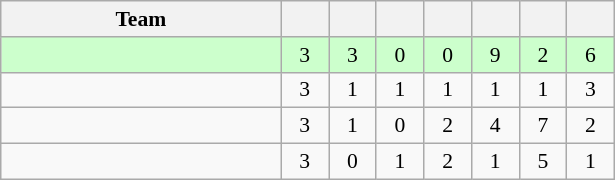<table class="wikitable" style="text-align: center; font-size: 90%;">
<tr>
<th width=180>Team</th>
<th width=25></th>
<th width=25></th>
<th width=25></th>
<th width=25></th>
<th width=25></th>
<th width=25></th>
<th width=25></th>
</tr>
<tr bgcolor=#ccffcc>
<td align="left"></td>
<td>3</td>
<td>3</td>
<td>0</td>
<td>0</td>
<td>9</td>
<td>2</td>
<td>6</td>
</tr>
<tr>
<td align="left"></td>
<td>3</td>
<td>1</td>
<td>1</td>
<td>1</td>
<td>1</td>
<td>1</td>
<td>3</td>
</tr>
<tr>
<td align="left"></td>
<td>3</td>
<td>1</td>
<td>0</td>
<td>2</td>
<td>4</td>
<td>7</td>
<td>2</td>
</tr>
<tr>
<td align="left"></td>
<td>3</td>
<td>0</td>
<td>1</td>
<td>2</td>
<td>1</td>
<td>5</td>
<td>1</td>
</tr>
</table>
